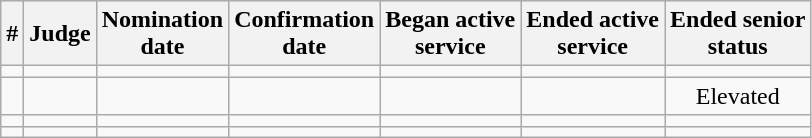<table class="sortable wikitable">
<tr bgcolor="#ececec">
<th>#</th>
<th>Judge</th>
<th>Nomination<br>date</th>
<th>Confirmation<br>date</th>
<th>Began active<br>service</th>
<th>Ended active<br>service</th>
<th>Ended senior<br>status</th>
</tr>
<tr>
<td></td>
<td></td>
<td></td>
<td></td>
<td></td>
<td></td>
<td align="center"></td>
</tr>
<tr>
<td></td>
<td></td>
<td></td>
<td></td>
<td></td>
<td></td>
<td align="center">Elevated</td>
</tr>
<tr>
<td></td>
<td></td>
<td></td>
<td></td>
<td></td>
<td></td>
<td align="center"></td>
</tr>
<tr>
<td></td>
<td></td>
<td></td>
<td></td>
<td></td>
<td></td>
<td align="center"></td>
</tr>
</table>
